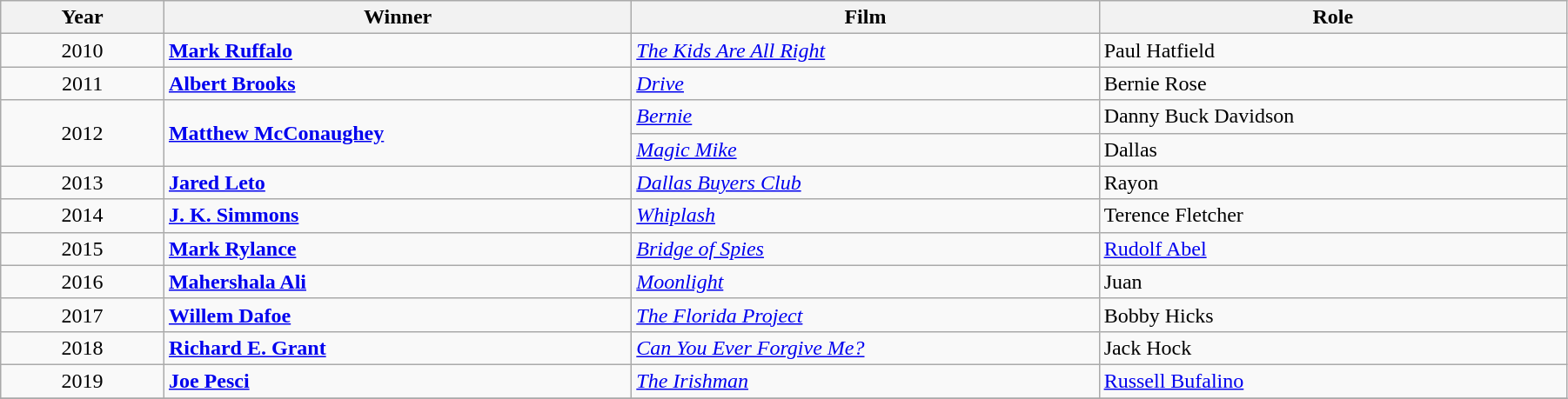<table class="wikitable" width="95%" cellpadding="5">
<tr>
<th width="100"><strong>Year</strong></th>
<th width="300"><strong>Winner</strong></th>
<th width="300"><strong>Film</strong></th>
<th width="300"><strong>Role</strong></th>
</tr>
<tr>
<td style="text-align:center;">2010</td>
<td><strong><a href='#'>Mark Ruffalo</a></strong></td>
<td><em><a href='#'>The Kids Are All Right</a></em></td>
<td>Paul Hatfield</td>
</tr>
<tr>
<td style="text-align:center;">2011</td>
<td><strong><a href='#'>Albert Brooks</a></strong></td>
<td><em><a href='#'>Drive</a></em></td>
<td>Bernie Rose</td>
</tr>
<tr>
<td rowspan="2" style="text-align:center;">2012</td>
<td rowspan="2"><strong><a href='#'>Matthew McConaughey</a></strong></td>
<td><em><a href='#'>Bernie</a></em></td>
<td>Danny Buck Davidson</td>
</tr>
<tr>
<td><em><a href='#'>Magic Mike</a></em></td>
<td>Dallas</td>
</tr>
<tr>
<td style="text-align:center;">2013</td>
<td><strong><a href='#'>Jared Leto</a></strong></td>
<td><em><a href='#'>Dallas Buyers Club</a></em></td>
<td>Rayon</td>
</tr>
<tr>
<td style="text-align:center;">2014</td>
<td><strong><a href='#'>J. K. Simmons</a></strong></td>
<td><em><a href='#'>Whiplash</a></em></td>
<td>Terence Fletcher</td>
</tr>
<tr>
<td style="text-align:center;">2015</td>
<td><strong><a href='#'>Mark Rylance</a></strong></td>
<td><em><a href='#'>Bridge of Spies</a></em></td>
<td><a href='#'>Rudolf Abel</a></td>
</tr>
<tr>
<td style="text-align:center;">2016</td>
<td><strong><a href='#'>Mahershala Ali</a></strong></td>
<td><em><a href='#'>Moonlight</a></em></td>
<td>Juan</td>
</tr>
<tr>
<td style="text-align:center;">2017</td>
<td><strong><a href='#'>Willem Dafoe</a></strong></td>
<td><em><a href='#'>The Florida Project</a></em></td>
<td>Bobby Hicks</td>
</tr>
<tr>
<td style="text-align:center;">2018</td>
<td><strong><a href='#'>Richard E. Grant</a></strong></td>
<td><em><a href='#'>Can You Ever Forgive Me?</a></em></td>
<td>Jack Hock</td>
</tr>
<tr>
<td style="text-align:center;">2019</td>
<td><strong><a href='#'>Joe Pesci</a></strong></td>
<td><em><a href='#'>The Irishman</a></em></td>
<td><a href='#'>Russell Bufalino</a></td>
</tr>
<tr>
</tr>
</table>
